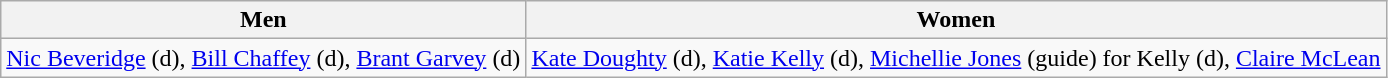<table class="wikitable">
<tr>
<th>Men</th>
<th>Women</th>
</tr>
<tr>
<td><a href='#'>Nic Beveridge</a> (d), <a href='#'>Bill Chaffey</a> (d), <a href='#'>Brant Garvey</a> (d)</td>
<td><a href='#'>Kate Doughty</a> (d), <a href='#'>Katie Kelly</a> (d), <a href='#'>Michellie Jones</a> (guide) for Kelly (d), <a href='#'>Claire McLean</a></td>
</tr>
</table>
